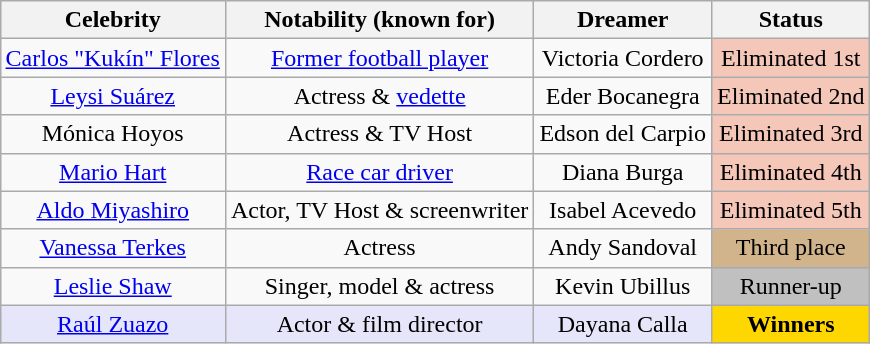<table class= "wikitable sortable" style="text-align: center; margin:auto; align: center">
<tr>
<th>Celebrity</th>
<th>Notability (known for)</th>
<th>Dreamer</th>
<th>Status</th>
</tr>
<tr>
<td><a href='#'>Carlos "Kukín" Flores</a></td>
<td><a href='#'>Former football player</a></td>
<td>Victoria Cordero</td>
<td style="background:#f4c7b8;">Eliminated 1st<br></td>
</tr>
<tr>
<td><a href='#'>Leysi Suárez</a></td>
<td>Actress & <a href='#'>vedette</a></td>
<td>Eder Bocanegra</td>
<td style="background:#f4c7b8;">Eliminated 2nd<br></td>
</tr>
<tr>
<td>Mónica Hoyos</td>
<td>Actress & TV Host</td>
<td>Edson del Carpio</td>
<td style="background:#f4c7b8;">Eliminated 3rd<br></td>
</tr>
<tr>
<td><a href='#'>Mario Hart</a></td>
<td><a href='#'>Race car driver</a></td>
<td>Diana Burga</td>
<td style="background:#f4c7b8;">Eliminated 4th<br></td>
</tr>
<tr>
<td><a href='#'>Aldo Miyashiro</a></td>
<td>Actor, TV Host & screenwriter</td>
<td>Isabel Acevedo</td>
<td style="background:#f4c7b8;">Eliminated 5th<br></td>
</tr>
<tr>
<td><a href='#'>Vanessa Terkes</a></td>
<td>Actress</td>
<td>Andy Sandoval</td>
<td style="background:tan;">Third place<br></td>
</tr>
<tr>
<td><a href='#'>Leslie Shaw</a></td>
<td>Singer, model & actress</td>
<td>Kevin Ubillus</td>
<td style="background:silver;">Runner-up<br></td>
</tr>
<tr>
<td bgcolor=lavender><a href='#'>Raúl Zuazo</a></td>
<td bgcolor=lavender>Actor & film director</td>
<td bgcolor=lavender>Dayana Calla</td>
<td style="background:gold;"><strong>Winners</strong><br></td>
</tr>
</table>
